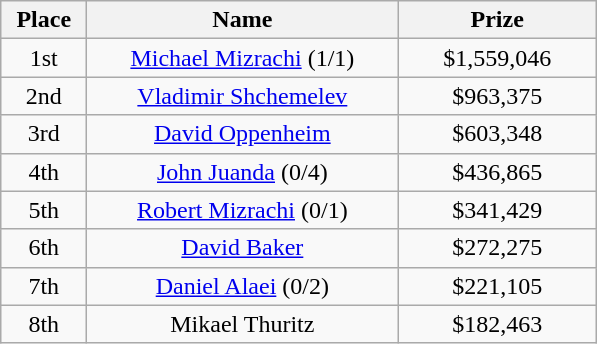<table class="wikitable">
<tr>
<th width="50">Place</th>
<th width="200">Name</th>
<th width="125">Prize</th>
</tr>
<tr>
<td align = "center">1st</td>
<td align = "center"><a href='#'>Michael Mizrachi</a> (1/1)</td>
<td align = "center">$1,559,046</td>
</tr>
<tr>
<td align = "center">2nd</td>
<td align = "center"><a href='#'>Vladimir Shchemelev</a></td>
<td align = "center">$963,375</td>
</tr>
<tr>
<td align = "center">3rd</td>
<td align = "center"><a href='#'>David Oppenheim</a></td>
<td align = "center">$603,348</td>
</tr>
<tr>
<td align = "center">4th</td>
<td align = "center"><a href='#'>John Juanda</a> (0/4)</td>
<td align = "center">$436,865</td>
</tr>
<tr>
<td align = "center">5th</td>
<td align = "center"><a href='#'>Robert Mizrachi</a> (0/1)</td>
<td align = "center">$341,429</td>
</tr>
<tr>
<td align = "center">6th</td>
<td align = "center"><a href='#'>David Baker</a></td>
<td align = "center">$272,275</td>
</tr>
<tr>
<td align = "center">7th</td>
<td align = "center"><a href='#'>Daniel Alaei</a> (0/2)</td>
<td align = "center">$221,105</td>
</tr>
<tr>
<td align = "center">8th</td>
<td align = "center">Mikael Thuritz</td>
<td align = "center">$182,463</td>
</tr>
</table>
